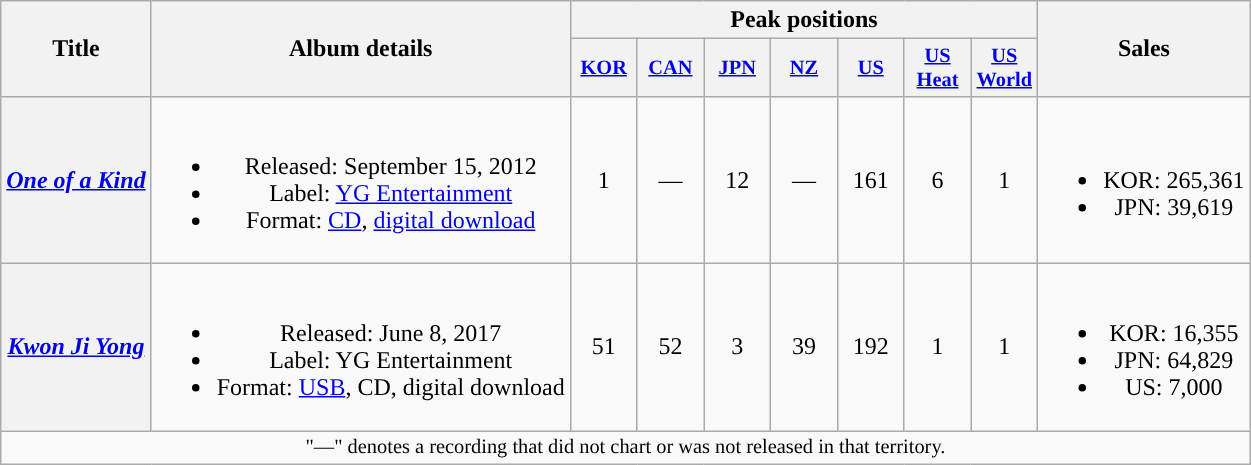<table class="wikitable plainrowheaders" style="text-align:center;">
<tr>
<th scope="col" rowspan="2">Title</th>
<th scope="col" rowspan="2">Album details</th>
<th scope="col" colspan="7">Peak positions</th>
<th scope="col" rowspan="2">Sales</th>
</tr>
<tr>
<th scope="col" style="width:2.8em;font-size:85%;"><a href='#'>KOR</a><br></th>
<th scope="col" style="width:2.8em;font-size:85%;"><a href='#'>CAN</a><br></th>
<th scope="col" style="width:2.8em;font-size:85%;"><a href='#'>JPN</a><br></th>
<th scope="col" style="width:2.8em;font-size:85%;"><a href='#'>NZ</a><br></th>
<th scope="col" style="width:2.8em;font-size:85%;"><a href='#'>US</a><br></th>
<th scope="col" style="width:2.8em;font-size:85%;"><a href='#'>US<br>Heat</a><br></th>
<th scope="col" style="width:2.8em;font-size:85%;"><a href='#'>US<br>World</a><br></th>
</tr>
<tr>
<th scope="row"><em><a href='#'>One of a Kind</a></em></th>
<td><br><ul><li>Released: September 15, 2012</li><li>Label: <a href='#'>YG Entertainment</a></li><li>Format: <a href='#'>CD</a>, <a href='#'>digital download</a></li></ul></td>
<td>1</td>
<td>—</td>
<td>12</td>
<td>—</td>
<td>161</td>
<td>6</td>
<td>1</td>
<td><br><ul><li>KOR: 265,361</li><li>JPN: 39,619</li></ul></td>
</tr>
<tr>
<th scope="row"><em><a href='#'>Kwon Ji Yong</a></em></th>
<td><br><ul><li>Released: June 8, 2017</li><li>Label: YG Entertainment</li><li>Format: <a href='#'>USB</a>, CD, digital download</li></ul></td>
<td>51</td>
<td>52</td>
<td>3</td>
<td>39</td>
<td>192</td>
<td>1</td>
<td>1</td>
<td><br><ul><li>KOR: 16,355</li><li>JPN: 64,829</li><li>US: 7,000</li></ul></td>
</tr>
<tr>
<td colspan="11" style="font-size:85%">"—" denotes a recording that did not chart or was not released in that territory.</td>
</tr>
</table>
